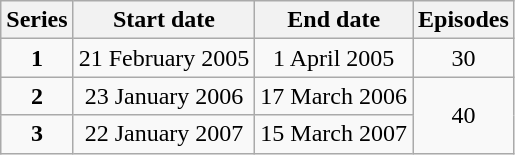<table class="wikitable" style="text-align:center;">
<tr>
<th>Series</th>
<th>Start date</th>
<th>End date</th>
<th>Episodes</th>
</tr>
<tr>
<td><strong>1</strong></td>
<td>21 February 2005</td>
<td>1 April 2005</td>
<td>30</td>
</tr>
<tr>
<td><strong>2</strong></td>
<td>23 January 2006</td>
<td>17 March 2006</td>
<td rowspan="2">40</td>
</tr>
<tr>
<td><strong>3</strong></td>
<td>22 January 2007</td>
<td>15 March 2007</td>
</tr>
</table>
